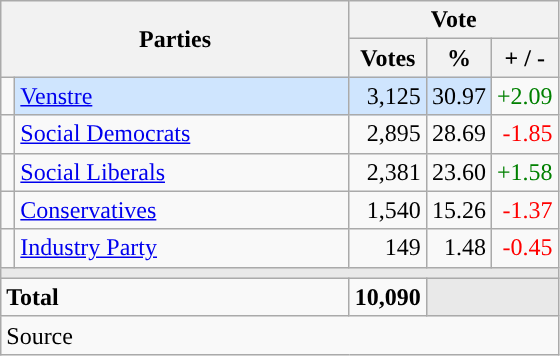<table class="wikitable" style="text-align:right;">
<tr>
<th style="text-align:centre;" rowspan="2" colspan="2" width="225">Parties</th>
<th colspan="3">Vote</th>
</tr>
<tr>
<th width="15">Votes</th>
<th width="15">%</th>
<th width="15">+ / -</th>
</tr>
<tr>
<td width="2" style="color:inherit;background:"></td>
<td bgcolor=#cfe5fe  align="left"><a href='#'>Venstre</a></td>
<td bgcolor=#cfe5fe>3,125</td>
<td bgcolor=#cfe5fe>30.97</td>
<td style=color:green;>+2.09</td>
</tr>
<tr>
<td width="2" style="color:inherit;background:"></td>
<td align="left"><a href='#'>Social Democrats</a></td>
<td>2,895</td>
<td>28.69</td>
<td style=color:red;>-1.85</td>
</tr>
<tr>
<td width="2" style="color:inherit;background:"></td>
<td align="left"><a href='#'>Social Liberals</a></td>
<td>2,381</td>
<td>23.60</td>
<td style=color:green;>+1.58</td>
</tr>
<tr>
<td width="2" style="color:inherit;background:"></td>
<td align="left"><a href='#'>Conservatives</a></td>
<td>1,540</td>
<td>15.26</td>
<td style=color:red;>-1.37</td>
</tr>
<tr>
<td width="2" style="color:inherit;background:"></td>
<td align="left"><a href='#'>Industry Party</a></td>
<td>149</td>
<td>1.48</td>
<td style=color:red;>-0.45</td>
</tr>
<tr>
<td colspan="7" bgcolor="#E9E9E9"></td>
</tr>
<tr>
<td align="left" colspan="2"><strong>Total</strong></td>
<td><strong>10,090</strong></td>
<td bgcolor="#E9E9E9" colspan="2"></td>
</tr>
<tr>
<td align="left" colspan="6">Source</td>
</tr>
</table>
